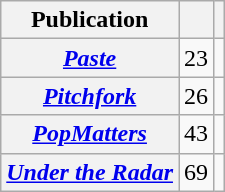<table class="wikitable sortable plainrowheaders">
<tr>
<th scope="col">Publication</th>
<th scope="col"></th>
<th scope="col"></th>
</tr>
<tr>
<th scope="row"><em><a href='#'>Paste</a></em></th>
<td>23</td>
<td></td>
</tr>
<tr>
<th scope="row"><em><a href='#'>Pitchfork</a></em></th>
<td>26</td>
<td></td>
</tr>
<tr>
<th scope="row"><em><a href='#'>PopMatters</a></em></th>
<td>43</td>
<td></td>
</tr>
<tr>
<th scope="row"><em><a href='#'>Under the Radar</a></em></th>
<td>69</td>
<td></td>
</tr>
</table>
